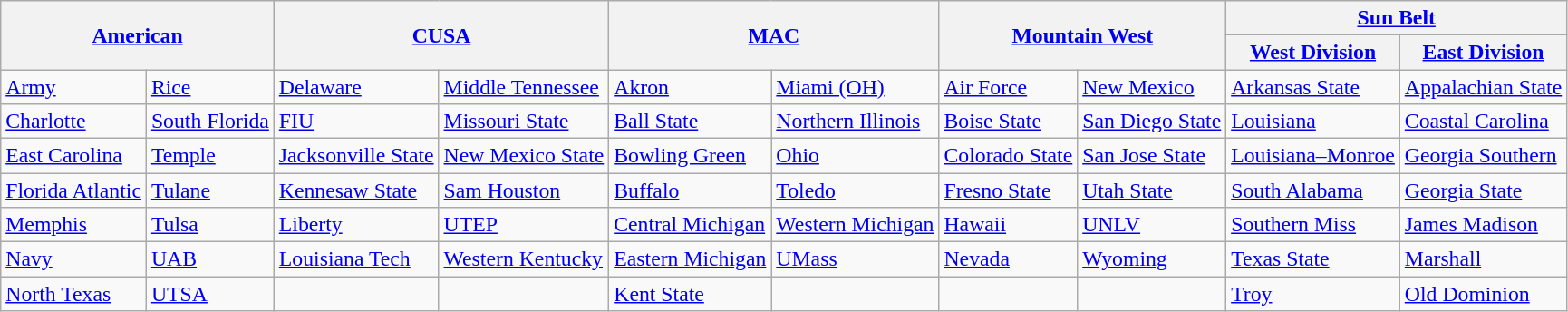<table class="wikitable" style="font-size:99%">
<tr>
<th colspan="2" rowspan="2"><a href='#'>American</a></th>
<th colspan="2" rowspan="2"><a href='#'>CUSA</a></th>
<th colspan="2" rowspan="2"><a href='#'>MAC</a></th>
<th colspan="2" rowspan="2"><a href='#'>Mountain West</a></th>
<th colspan=2><a href='#'>Sun Belt</a></th>
</tr>
<tr>
<th><a href='#'>West Division</a></th>
<th><a href='#'>East Division</a></th>
</tr>
<tr>
<td><a href='#'>Army</a></td>
<td><a href='#'>Rice</a></td>
<td><a href='#'>Delaware</a></td>
<td><a href='#'>Middle Tennessee</a></td>
<td><a href='#'>Akron</a></td>
<td><a href='#'>Miami (OH)</a></td>
<td><a href='#'>Air Force</a></td>
<td><a href='#'>New Mexico</a></td>
<td><a href='#'>Arkansas State</a></td>
<td><a href='#'>Appalachian State</a></td>
</tr>
<tr>
<td><a href='#'>Charlotte</a></td>
<td><a href='#'>South Florida</a></td>
<td><a href='#'>FIU</a></td>
<td><a href='#'>Missouri State</a></td>
<td><a href='#'>Ball State</a></td>
<td><a href='#'>Northern Illinois</a></td>
<td><a href='#'>Boise State</a></td>
<td><a href='#'>San Diego State</a></td>
<td><a href='#'>Louisiana</a></td>
<td><a href='#'>Coastal Carolina</a></td>
</tr>
<tr>
<td><a href='#'>East Carolina</a></td>
<td><a href='#'>Temple</a></td>
<td><a href='#'>Jacksonville State</a></td>
<td><a href='#'>New Mexico State</a></td>
<td><a href='#'>Bowling Green</a></td>
<td><a href='#'>Ohio</a></td>
<td><a href='#'>Colorado State</a></td>
<td><a href='#'>San Jose State</a></td>
<td><a href='#'>Louisiana–Monroe</a></td>
<td><a href='#'>Georgia Southern</a></td>
</tr>
<tr>
<td><a href='#'>Florida Atlantic</a></td>
<td><a href='#'>Tulane</a></td>
<td><a href='#'>Kennesaw State</a></td>
<td><a href='#'>Sam Houston</a></td>
<td><a href='#'>Buffalo</a></td>
<td><a href='#'>Toledo</a></td>
<td><a href='#'>Fresno State</a></td>
<td><a href='#'>Utah State</a></td>
<td><a href='#'>South Alabama</a></td>
<td><a href='#'>Georgia State</a></td>
</tr>
<tr>
<td><a href='#'>Memphis</a></td>
<td><a href='#'>Tulsa</a></td>
<td><a href='#'>Liberty</a></td>
<td><a href='#'>UTEP</a></td>
<td><a href='#'>Central Michigan</a></td>
<td><a href='#'>Western Michigan</a></td>
<td><a href='#'>Hawaii</a></td>
<td><a href='#'>UNLV</a></td>
<td><a href='#'>Southern Miss</a></td>
<td><a href='#'>James Madison</a></td>
</tr>
<tr>
<td><a href='#'>Navy</a></td>
<td><a href='#'>UAB</a></td>
<td><a href='#'>Louisiana Tech</a></td>
<td><a href='#'>Western Kentucky</a></td>
<td><a href='#'>Eastern Michigan</a></td>
<td><a href='#'>UMass</a></td>
<td><a href='#'>Nevada</a></td>
<td><a href='#'>Wyoming</a></td>
<td><a href='#'>Texas State</a></td>
<td><a href='#'>Marshall</a></td>
</tr>
<tr>
<td><a href='#'>North Texas</a></td>
<td><a href='#'>UTSA</a></td>
<td></td>
<td></td>
<td><a href='#'>Kent State</a></td>
<td></td>
<td></td>
<td></td>
<td><a href='#'>Troy</a></td>
<td><a href='#'>Old Dominion</a></td>
</tr>
</table>
